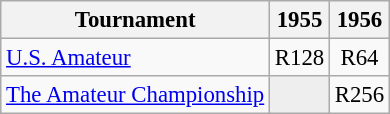<table class="wikitable" style="font-size:95%;text-align:center;">
<tr>
<th>Tournament</th>
<th>1955</th>
<th>1956</th>
</tr>
<tr>
<td align=left><a href='#'>U.S. Amateur</a></td>
<td>R128</td>
<td>R64</td>
</tr>
<tr>
<td align=left><a href='#'>The Amateur Championship</a></td>
<td style="background:#eeeeee;"></td>
<td>R256</td>
</tr>
</table>
